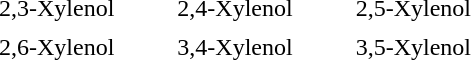<table align="center" class="skin-invert-image">
<tr>
<td style="text-align:center;"></td>
<td style="text-align:center;"></td>
<td style="text-align:center;"></td>
</tr>
<tr>
<td style="padding-left:20px;padding-right:20px;text-align:center;">2,3-Xylenol</td>
<td style="padding-left:20px;padding-right:20px;text-align:center;">2,4-Xylenol</td>
<td style="padding-left:20px;padding-right:20px;text-align:center;">2,5-Xylenol</td>
</tr>
<tr>
<td style="text-align:center;"></td>
<td style="text-align:center;"></td>
<td style="text-align:center;"></td>
</tr>
<tr>
<td style="padding-left:20px;padding-right:20px;text-align:center;">2,6-Xylenol</td>
<td style="padding-left:20px;padding-right:20px;text-align:center;">3,4-Xylenol</td>
<td style="padding-left:20px;padding-right:20px;text-align:center;">3,5-Xylenol</td>
</tr>
</table>
